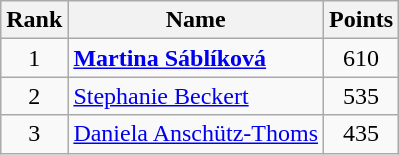<table class="wikitable" border="1">
<tr>
<th width=30>Rank</th>
<th>Name</th>
<th width=25>Points</th>
</tr>
<tr align=center>
<td>1</td>
<td align=left> <strong><a href='#'>Martina Sáblíková</a></strong></td>
<td>610</td>
</tr>
<tr align=center>
<td>2</td>
<td align=left> <a href='#'>Stephanie Beckert</a></td>
<td>535</td>
</tr>
<tr align=center>
<td>3</td>
<td align=left> <a href='#'>Daniela Anschütz-Thoms</a></td>
<td>435</td>
</tr>
</table>
